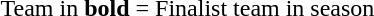<table>
<tr>
<td align=center>Team in <strong>bold</strong></td>
<td>=</td>
<td>Finalist team in season</td>
</tr>
</table>
